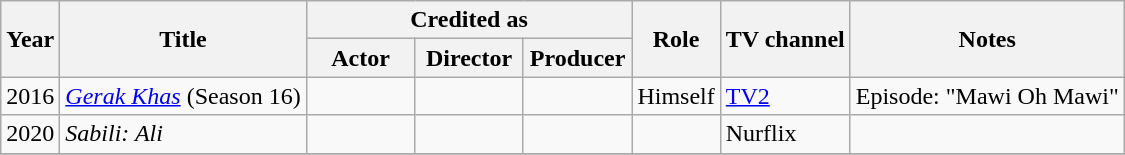<table class="wikitable">
<tr>
<th rowspan="2">Year</th>
<th rowspan="2">Title</th>
<th colspan="3">Credited as</th>
<th rowspan="2">Role</th>
<th rowspan="2">TV channel</th>
<th rowspan="2">Notes</th>
</tr>
<tr>
<th width="65">Actor</th>
<th width="65">Director</th>
<th width="65">Producer</th>
</tr>
<tr>
<td>2016</td>
<td><em><a href='#'>Gerak Khas</a></em> (Season 16)</td>
<td></td>
<td></td>
<td></td>
<td>Himself</td>
<td><a href='#'>TV2</a></td>
<td>Episode: "Mawi Oh Mawi"</td>
</tr>
<tr>
<td>2020</td>
<td><em>Sabili: Ali</em></td>
<td></td>
<td></td>
<td></td>
<td></td>
<td>Nurflix</td>
<td></td>
</tr>
<tr>
</tr>
</table>
